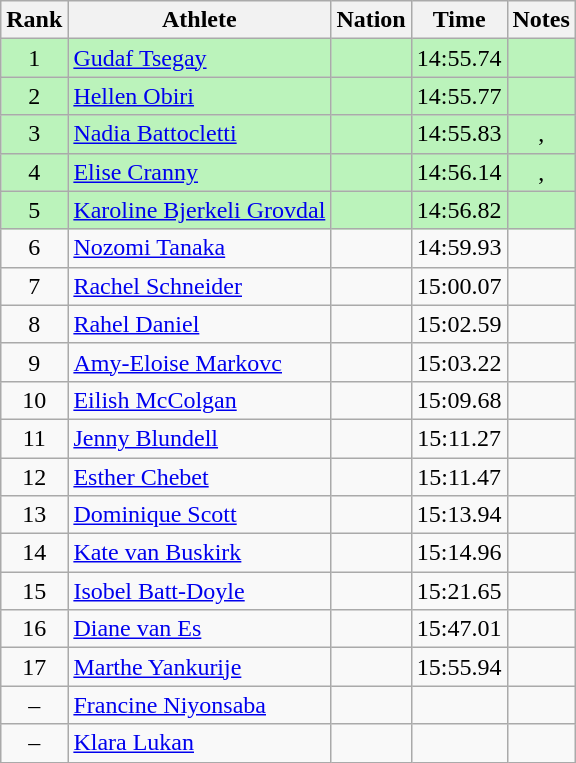<table class="wikitable sortable" style="text-align:center;">
<tr>
<th>Rank</th>
<th>Athlete</th>
<th>Nation</th>
<th>Time</th>
<th>Notes</th>
</tr>
<tr bgcolor=bbf3bb>
<td>1</td>
<td align="left"><a href='#'>Gudaf Tsegay</a></td>
<td align="left"></td>
<td>14:55.74</td>
<td></td>
</tr>
<tr bgcolor=bbf3bb>
<td>2</td>
<td align="left"><a href='#'>Hellen Obiri</a></td>
<td align="left"></td>
<td>14:55.77</td>
<td></td>
</tr>
<tr bgcolor=bbf3bb>
<td>3</td>
<td align="left"><a href='#'>Nadia Battocletti</a></td>
<td align="left"></td>
<td>14:55.83</td>
<td>, </td>
</tr>
<tr bgcolor=bbf3bb>
<td>4</td>
<td align="left"><a href='#'>Elise Cranny</a></td>
<td align="left"></td>
<td>14:56.14</td>
<td>, </td>
</tr>
<tr bgcolor=bbf3bb>
<td>5</td>
<td align="left"><a href='#'>Karoline Bjerkeli Grovdal</a></td>
<td align="left"></td>
<td>14:56.82</td>
<td></td>
</tr>
<tr>
<td>6</td>
<td align="left"><a href='#'>Nozomi Tanaka</a></td>
<td align="left"></td>
<td>14:59.93</td>
<td></td>
</tr>
<tr>
<td>7</td>
<td align="left"><a href='#'>Rachel Schneider</a></td>
<td align="left"></td>
<td>15:00.07</td>
<td></td>
</tr>
<tr>
<td>8</td>
<td align="left"><a href='#'>Rahel Daniel</a></td>
<td align="left"></td>
<td>15:02.59</td>
<td></td>
</tr>
<tr>
<td>9</td>
<td align="left"><a href='#'>Amy-Eloise Markovc</a></td>
<td align="left"></td>
<td>15:03.22</td>
<td></td>
</tr>
<tr>
<td>10</td>
<td align="left"><a href='#'>Eilish McColgan</a></td>
<td align="left"></td>
<td>15:09.68</td>
<td></td>
</tr>
<tr>
<td>11</td>
<td align="left"><a href='#'>Jenny Blundell</a></td>
<td align="left"></td>
<td>15:11.27</td>
<td></td>
</tr>
<tr>
<td>12</td>
<td align="left"><a href='#'>Esther Chebet</a></td>
<td align="left"></td>
<td>15:11.47</td>
<td></td>
</tr>
<tr>
<td>13</td>
<td align="left"><a href='#'>Dominique Scott</a></td>
<td align="left"></td>
<td>15:13.94</td>
<td></td>
</tr>
<tr>
<td>14</td>
<td align="left"><a href='#'>Kate van Buskirk</a></td>
<td align="left"></td>
<td>15:14.96</td>
<td></td>
</tr>
<tr>
<td>15</td>
<td align="left"><a href='#'>Isobel Batt-Doyle</a></td>
<td align="left"></td>
<td>15:21.65</td>
<td></td>
</tr>
<tr>
<td>16</td>
<td align="left"><a href='#'>Diane van Es</a></td>
<td align="left"></td>
<td>15:47.01</td>
<td></td>
</tr>
<tr>
<td>17</td>
<td align="left"><a href='#'>Marthe Yankurije</a></td>
<td align="left"></td>
<td>15:55.94</td>
<td></td>
</tr>
<tr>
<td>–</td>
<td align="left"><a href='#'>Francine Niyonsaba</a></td>
<td align="left"></td>
<td></td>
<td></td>
</tr>
<tr>
<td>–</td>
<td align="left"><a href='#'>Klara Lukan</a></td>
<td align="left"></td>
<td></td>
<td></td>
</tr>
</table>
